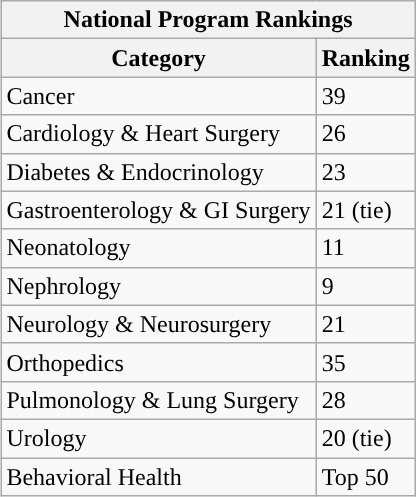<table class="wikitable sortable collapsible collapsed" style="float:right" "text-align:center">
<tr>
<th colspan=4>National Program Rankings</th>
</tr>
<tr>
<th>Category</th>
<th>Ranking</th>
</tr>
<tr>
<td>Cancer</td>
<td>39</td>
</tr>
<tr>
<td>Cardiology & Heart Surgery</td>
<td>26</td>
</tr>
<tr>
<td>Diabetes & Endocrinology</td>
<td>23</td>
</tr>
<tr>
<td>Gastroenterology & GI Surgery</td>
<td>21 (tie)</td>
</tr>
<tr>
<td>Neonatology</td>
<td>11</td>
</tr>
<tr>
<td>Nephrology</td>
<td>9</td>
</tr>
<tr>
<td>Neurology & Neurosurgery</td>
<td>21</td>
</tr>
<tr>
<td>Orthopedics</td>
<td>35</td>
</tr>
<tr>
<td>Pulmonology & Lung Surgery</td>
<td>28</td>
</tr>
<tr>
<td>Urology</td>
<td>20 (tie)</td>
</tr>
<tr>
<td>Behavioral Health</td>
<td>Top 50</td>
</tr>
</table>
